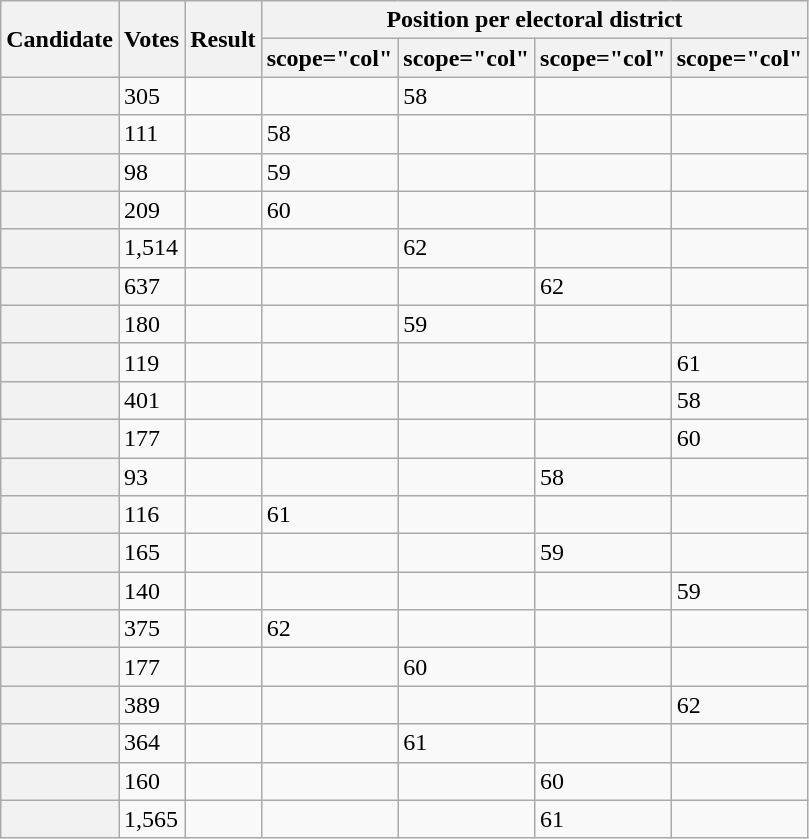<table class="wikitable sortable defaultright col3left">
<tr>
<th scope="col" rowspan="2">Candidate</th>
<th scope="col" rowspan="2">Votes</th>
<th scope="col" rowspan="2">Result</th>
<th scope="col" colspan="4">Position per electoral district</th>
</tr>
<tr>
<th>scope="col" </th>
<th>scope="col" </th>
<th>scope="col" </th>
<th>scope="col" </th>
</tr>
<tr>
<th scope="row"></th>
<td>305</td>
<td></td>
<td></td>
<td>58</td>
<td></td>
<td></td>
</tr>
<tr>
<th scope="row"></th>
<td>111</td>
<td></td>
<td>58</td>
<td></td>
<td></td>
<td></td>
</tr>
<tr>
<th scope="row"></th>
<td>98</td>
<td></td>
<td>59</td>
<td></td>
<td></td>
<td></td>
</tr>
<tr>
<th scope="row"></th>
<td>209</td>
<td></td>
<td>60</td>
<td></td>
<td></td>
<td></td>
</tr>
<tr>
<th scope="row"></th>
<td>1,514</td>
<td></td>
<td></td>
<td>62</td>
<td></td>
<td></td>
</tr>
<tr>
<th scope="row"></th>
<td>637</td>
<td></td>
<td></td>
<td></td>
<td>62</td>
<td></td>
</tr>
<tr>
<th scope="row"></th>
<td>180</td>
<td></td>
<td></td>
<td>59</td>
<td></td>
<td></td>
</tr>
<tr>
<th scope="row"></th>
<td>119</td>
<td></td>
<td></td>
<td></td>
<td></td>
<td>61</td>
</tr>
<tr>
<th scope="row"></th>
<td>401</td>
<td></td>
<td></td>
<td></td>
<td></td>
<td>58</td>
</tr>
<tr>
<th scope="row"></th>
<td>177</td>
<td></td>
<td></td>
<td></td>
<td></td>
<td>60</td>
</tr>
<tr>
<th scope="row"></th>
<td>93</td>
<td></td>
<td></td>
<td></td>
<td>58</td>
<td></td>
</tr>
<tr>
<th scope="row"></th>
<td>116</td>
<td></td>
<td>61</td>
<td></td>
<td></td>
<td></td>
</tr>
<tr>
<th scope="row"></th>
<td>165</td>
<td></td>
<td></td>
<td></td>
<td>59</td>
<td></td>
</tr>
<tr>
<th scope="row"></th>
<td>140</td>
<td></td>
<td></td>
<td></td>
<td></td>
<td>59</td>
</tr>
<tr>
<th scope="row"></th>
<td>375</td>
<td></td>
<td>62</td>
<td></td>
<td></td>
<td></td>
</tr>
<tr>
<th scope="row"></th>
<td>177</td>
<td></td>
<td></td>
<td>60</td>
<td></td>
<td></td>
</tr>
<tr>
<th scope="row"></th>
<td>389</td>
<td></td>
<td></td>
<td></td>
<td></td>
<td>62</td>
</tr>
<tr>
<th scope="row"></th>
<td>364</td>
<td></td>
<td></td>
<td>61</td>
<td></td>
<td></td>
</tr>
<tr>
<th scope="row"></th>
<td>160</td>
<td></td>
<td></td>
<td></td>
<td>60</td>
<td></td>
</tr>
<tr>
<th scope="row"></th>
<td>1,565</td>
<td></td>
<td></td>
<td></td>
<td>61</td>
<td></td>
</tr>
</table>
